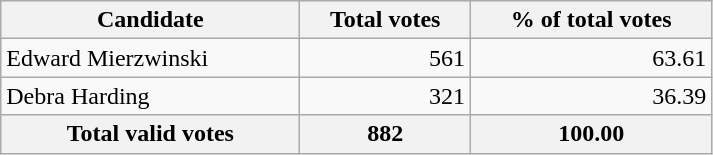<table style="width:475px;" class="wikitable">
<tr bgcolor="#EEEEEE">
<th align="left">Candidate</th>
<th align="right">Total votes</th>
<th align="right">% of total votes</th>
</tr>
<tr>
<td align="left">Edward Mierzwinski</td>
<td align="right">561</td>
<td align="right">63.61</td>
</tr>
<tr>
<td align="left">Debra Harding</td>
<td align="right">321</td>
<td align="right">36.39</td>
</tr>
<tr bgcolor="#EEEEEE">
<th align="left">Total valid votes</th>
<th align="right">882</th>
<th align="right">100.00</th>
</tr>
</table>
